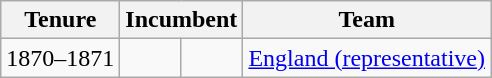<table class="wikitable">
<tr>
<th>Tenure</th>
<th colspan="2">Incumbent</th>
<th>Team</th>
</tr>
<tr>
<td>1870–1871</td>
<td data-sort-value="Alcock, Charles W"></td>
<td></td>
<td><a href='#'>England (representative)</a></td>
</tr>
</table>
